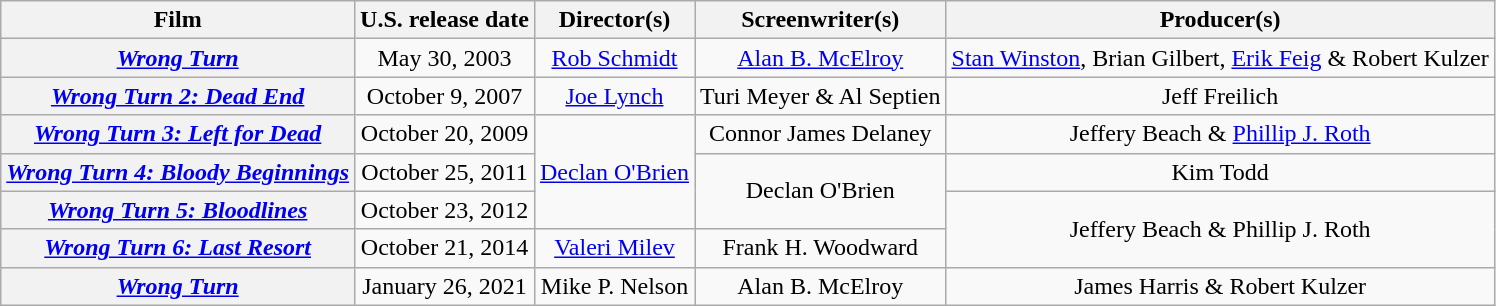<table class="wikitable plainrowheaders" style="text-align:center;">
<tr style="text-align:center;">
<th>Film</th>
<th>U.S. release date</th>
<th>Director(s)</th>
<th>Screenwriter(s)</th>
<th>Producer(s)</th>
</tr>
<tr>
<th scope="row"><em><a href='#'>Wrong Turn</a></em></th>
<td style="text-align:center;">May 30, 2003</td>
<td style="text-align:center;"><a href='#'>Rob Schmidt</a></td>
<td style="text-align:center;"><a href='#'>Alan B. McElroy</a></td>
<td style="text-align:center;"><a href='#'>Stan Winston</a>, Brian Gilbert, <a href='#'>Erik Feig</a> & Robert Kulzer</td>
</tr>
<tr>
<th scope="row"><em><a href='#'>Wrong Turn 2: Dead End</a></em></th>
<td style="text-align:center;">October 9, 2007</td>
<td style="text-align:center;"><a href='#'>Joe Lynch</a></td>
<td style="text-align:center;">Turi Meyer & Al Septien</td>
<td style="text-align:center;">Jeff Freilich</td>
</tr>
<tr>
<th scope="row"><em><a href='#'>Wrong Turn 3: Left for Dead</a></em></th>
<td style="text-align:center;">October 20, 2009</td>
<td style="text-align:center;" rowspan="3"><a href='#'>Declan O'Brien</a></td>
<td style="text-align:center;">Connor James Delaney</td>
<td style="text-align:center;">Jeffery Beach & <a href='#'>Phillip J. Roth</a></td>
</tr>
<tr>
<th scope="row"><em><a href='#'>Wrong Turn 4: Bloody Beginnings</a></em></th>
<td style="text-align:center;">October 25, 2011</td>
<td style="text-align:center;" rowspan="2">Declan O'Brien</td>
<td style="text-align:center;">Kim Todd</td>
</tr>
<tr>
<th scope="row"><em><a href='#'>Wrong Turn 5: Bloodlines</a></em></th>
<td style="text-align:center;">October 23, 2012</td>
<td rowspan="2" style="text-align:center;">Jeffery Beach & Phillip J. Roth</td>
</tr>
<tr>
<th scope="row"><em><a href='#'>Wrong Turn 6: Last Resort</a></em></th>
<td style="text-align:center;">October 21, 2014</td>
<td style="text-align:center;"><a href='#'>Valeri Milev</a></td>
<td style="text-align:center;">Frank H. Woodward</td>
</tr>
<tr>
<th scope="row"><em><a href='#'>Wrong Turn</a></em></th>
<td style="text-align:center;">January 26, 2021</td>
<td style="text-align:center;">Mike P. Nelson</td>
<td style="text-align:center;">Alan B. McElroy</td>
<td style="text-align:center;">James Harris & Robert Kulzer</td>
</tr>
</table>
